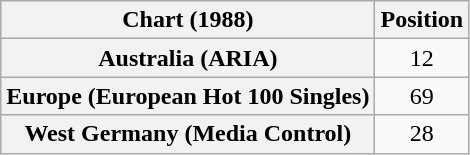<table class="wikitable sortable plainrowheaders" style="text-align:center">
<tr>
<th scope="col">Chart (1988)</th>
<th scope="col">Position</th>
</tr>
<tr>
<th scope="row">Australia (ARIA)</th>
<td>12</td>
</tr>
<tr>
<th scope="row">Europe (European Hot 100 Singles)</th>
<td>69</td>
</tr>
<tr>
<th scope="row">West Germany (Media Control)</th>
<td>28</td>
</tr>
</table>
